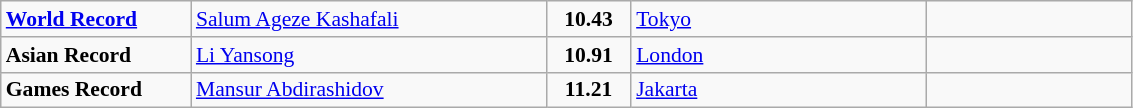<table class="nowrap wikitable" style="font-size:90%">
<tr>
<td width="120"><strong><a href='#'>World Record</a></strong></td>
<td width="230"> <a href='#'>Salum Ageze Kashafali</a></td>
<td align="center" width="50"><strong>10.43</strong></td>
<td width="190"> <a href='#'>Tokyo</a></td>
<td align="right" width="130"></td>
</tr>
<tr>
<td><strong>Asian Record</strong></td>
<td> <a href='#'>Li Yansong</a></td>
<td align="center"><strong>10.91</strong></td>
<td> <a href='#'>London</a></td>
<td align="right"></td>
</tr>
<tr>
<td><strong>Games Record</strong></td>
<td> <a href='#'>Mansur Abdirashidov</a></td>
<td align="center"><strong>11.21</strong></td>
<td> <a href='#'>Jakarta</a></td>
<td align="right"></td>
</tr>
</table>
